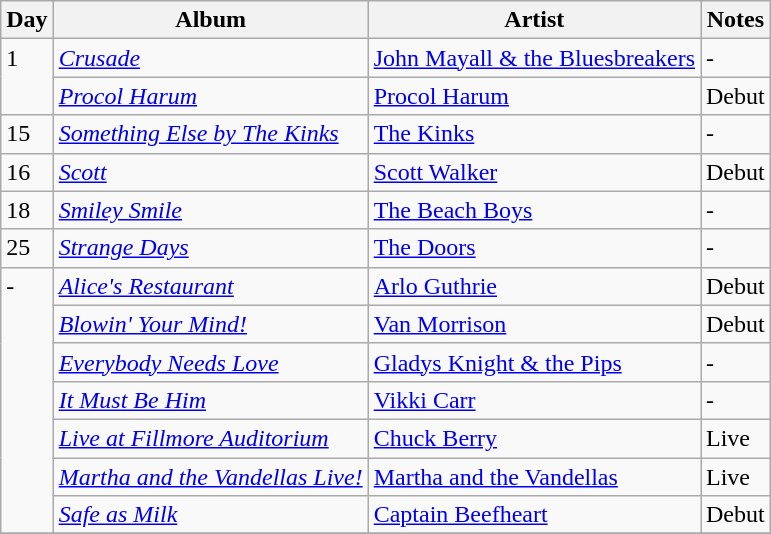<table class="wikitable">
<tr>
<th>Day</th>
<th>Album</th>
<th>Artist</th>
<th>Notes</th>
</tr>
<tr>
<td rowspan="2" valign="top">1</td>
<td><em><a href='#'>Crusade</a></em></td>
<td><a href='#'>John Mayall & the Bluesbreakers</a></td>
<td>-</td>
</tr>
<tr>
<td><em><a href='#'>Procol Harum</a></em></td>
<td><a href='#'>Procol Harum</a></td>
<td>Debut</td>
</tr>
<tr>
<td rowspan="1" valign="top">15</td>
<td><em><a href='#'>Something Else by The Kinks</a></em></td>
<td><a href='#'>The Kinks</a></td>
<td>-</td>
</tr>
<tr>
<td rowspan="1" valign="top">16</td>
<td><em><a href='#'>Scott</a></em></td>
<td><a href='#'>Scott Walker</a></td>
<td>Debut</td>
</tr>
<tr>
<td rowspan="1" valign="top">18</td>
<td><em><a href='#'>Smiley Smile</a></em></td>
<td><a href='#'>The Beach Boys</a></td>
<td>-</td>
</tr>
<tr>
<td rowspan="1" valign="top">25</td>
<td><em><a href='#'>Strange Days</a></em></td>
<td><a href='#'>The Doors</a></td>
<td>-</td>
</tr>
<tr>
<td rowspan="7" valign="top">-</td>
<td><em><a href='#'>Alice's Restaurant</a></em></td>
<td><a href='#'>Arlo Guthrie</a></td>
<td>Debut</td>
</tr>
<tr>
<td><em><a href='#'>Blowin' Your Mind!</a></em></td>
<td><a href='#'>Van Morrison</a></td>
<td>Debut</td>
</tr>
<tr>
<td><em><a href='#'>Everybody Needs Love</a></em></td>
<td><a href='#'>Gladys Knight & the Pips</a></td>
<td>-</td>
</tr>
<tr>
<td><em><a href='#'>It Must Be Him</a></em></td>
<td><a href='#'>Vikki Carr</a></td>
<td>-</td>
</tr>
<tr>
<td><em><a href='#'>Live at Fillmore Auditorium</a></em></td>
<td><a href='#'>Chuck Berry</a></td>
<td>Live</td>
</tr>
<tr>
<td><em><a href='#'>Martha and the Vandellas Live!</a></em></td>
<td><a href='#'>Martha and the Vandellas</a></td>
<td>Live</td>
</tr>
<tr>
<td><em><a href='#'>Safe as Milk</a></em></td>
<td><a href='#'>Captain Beefheart</a></td>
<td>Debut</td>
</tr>
<tr>
</tr>
</table>
